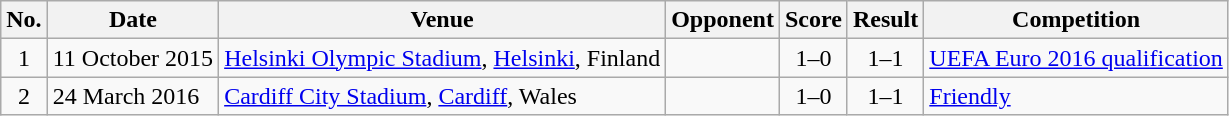<table class="wikitable sortable">
<tr>
<th>No.</th>
<th>Date</th>
<th>Venue</th>
<th>Opponent</th>
<th>Score</th>
<th>Result</th>
<th>Competition</th>
</tr>
<tr>
<td align=center>1</td>
<td>11 October 2015</td>
<td><a href='#'>Helsinki Olympic Stadium</a>, <a href='#'>Helsinki</a>, Finland</td>
<td></td>
<td align=center>1–0</td>
<td align=center>1–1</td>
<td><a href='#'>UEFA Euro 2016 qualification</a></td>
</tr>
<tr>
<td align=center>2</td>
<td>24 March 2016</td>
<td><a href='#'>Cardiff City Stadium</a>, <a href='#'>Cardiff</a>, Wales</td>
<td></td>
<td align=center>1–0</td>
<td align=center>1–1</td>
<td><a href='#'>Friendly</a></td>
</tr>
</table>
